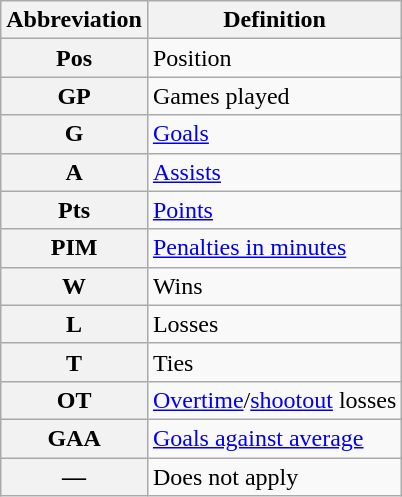<table class="wikitable">
<tr>
<th scope="col">Abbreviation</th>
<th scope="col">Definition</th>
</tr>
<tr>
<th scope="row">Pos</th>
<td>Position</td>
</tr>
<tr>
<th scope="row">GP</th>
<td>Games played</td>
</tr>
<tr>
<th scope="row">G</th>
<td><a href='#'>Goals</a></td>
</tr>
<tr>
<th scope="row">A</th>
<td><a href='#'>Assists</a></td>
</tr>
<tr>
<th scope="row">Pts</th>
<td><a href='#'>Points</a></td>
</tr>
<tr>
<th scope="row">PIM</th>
<td><a href='#'>Penalties in minutes</a></td>
</tr>
<tr>
<th scope="row">W</th>
<td>Wins</td>
</tr>
<tr>
<th scope="row">L</th>
<td>Losses</td>
</tr>
<tr>
<th scope="row">T</th>
<td>Ties</td>
</tr>
<tr>
<th scope="row">OT</th>
<td><a href='#'>Overtime</a>/<a href='#'>shootout</a> losses</td>
</tr>
<tr>
<th scope="row">GAA</th>
<td><a href='#'>Goals against average</a></td>
</tr>
<tr>
<th scope="row">—</th>
<td>Does not apply</td>
</tr>
</table>
